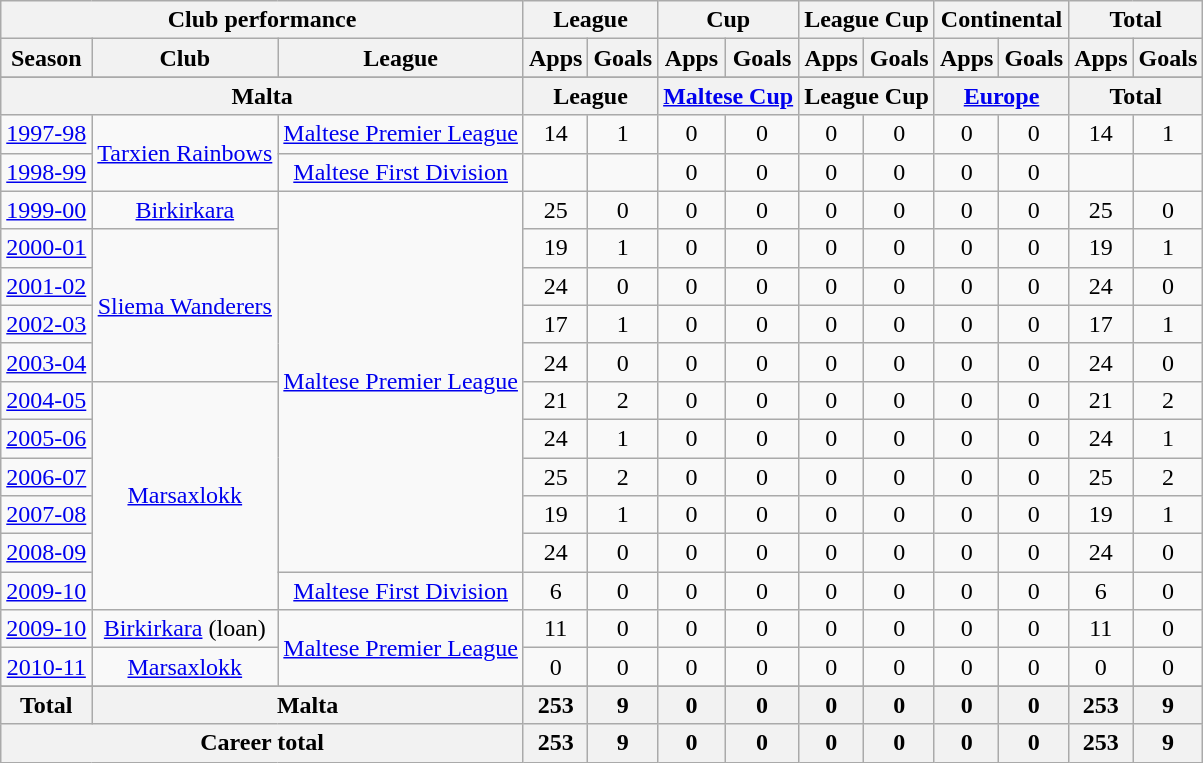<table class="wikitable" style="text-align:center">
<tr>
<th colspan=3>Club performance</th>
<th colspan=2>League</th>
<th colspan=2>Cup</th>
<th colspan=2>League Cup</th>
<th colspan=2>Continental</th>
<th colspan=2>Total</th>
</tr>
<tr>
<th>Season</th>
<th>Club</th>
<th>League</th>
<th>Apps</th>
<th>Goals</th>
<th>Apps</th>
<th>Goals</th>
<th>Apps</th>
<th>Goals</th>
<th>Apps</th>
<th>Goals</th>
<th>Apps</th>
<th>Goals</th>
</tr>
<tr>
</tr>
<tr>
<th colspan=3>Malta</th>
<th colspan=2>League</th>
<th colspan=2><a href='#'>Maltese Cup</a></th>
<th colspan=2>League Cup</th>
<th colspan=2><a href='#'>Europe</a></th>
<th colspan=2>Total</th>
</tr>
<tr>
<td><a href='#'>1997-98</a></td>
<td rowspan="2"><a href='#'>Tarxien Rainbows</a></td>
<td rowspan="1"><a href='#'>Maltese Premier League</a></td>
<td>14</td>
<td>1</td>
<td>0</td>
<td>0</td>
<td>0</td>
<td>0</td>
<td>0</td>
<td>0</td>
<td>14</td>
<td>1</td>
</tr>
<tr>
<td><a href='#'>1998-99</a></td>
<td rowspan="1"><a href='#'>Maltese First Division</a></td>
<td></td>
<td></td>
<td>0</td>
<td>0</td>
<td>0</td>
<td>0</td>
<td>0</td>
<td>0</td>
<td></td>
<td></td>
</tr>
<tr>
<td><a href='#'>1999-00</a></td>
<td rowspan="1"><a href='#'>Birkirkara</a></td>
<td rowspan="10"><a href='#'>Maltese Premier League</a></td>
<td>25</td>
<td>0</td>
<td>0</td>
<td>0</td>
<td>0</td>
<td>0</td>
<td>0</td>
<td>0</td>
<td>25</td>
<td>0</td>
</tr>
<tr>
<td><a href='#'>2000-01</a></td>
<td rowspan="4"><a href='#'>Sliema Wanderers</a></td>
<td>19</td>
<td>1</td>
<td>0</td>
<td>0</td>
<td>0</td>
<td>0</td>
<td>0</td>
<td>0</td>
<td>19</td>
<td>1</td>
</tr>
<tr>
<td><a href='#'>2001-02</a></td>
<td>24</td>
<td>0</td>
<td>0</td>
<td>0</td>
<td>0</td>
<td>0</td>
<td>0</td>
<td>0</td>
<td>24</td>
<td>0</td>
</tr>
<tr>
<td><a href='#'>2002-03</a></td>
<td>17</td>
<td>1</td>
<td>0</td>
<td>0</td>
<td>0</td>
<td>0</td>
<td>0</td>
<td>0</td>
<td>17</td>
<td>1</td>
</tr>
<tr>
<td><a href='#'>2003-04</a></td>
<td>24</td>
<td>0</td>
<td>0</td>
<td>0</td>
<td>0</td>
<td>0</td>
<td>0</td>
<td>0</td>
<td>24</td>
<td>0</td>
</tr>
<tr>
<td><a href='#'>2004-05</a></td>
<td rowspan="6"><a href='#'>Marsaxlokk</a></td>
<td>21</td>
<td>2</td>
<td>0</td>
<td>0</td>
<td>0</td>
<td>0</td>
<td>0</td>
<td>0</td>
<td>21</td>
<td>2</td>
</tr>
<tr>
<td><a href='#'>2005-06</a></td>
<td>24</td>
<td>1</td>
<td>0</td>
<td>0</td>
<td>0</td>
<td>0</td>
<td>0</td>
<td>0</td>
<td>24</td>
<td>1</td>
</tr>
<tr>
<td><a href='#'>2006-07</a></td>
<td>25</td>
<td>2</td>
<td>0</td>
<td>0</td>
<td>0</td>
<td>0</td>
<td>0</td>
<td>0</td>
<td>25</td>
<td>2</td>
</tr>
<tr>
<td><a href='#'>2007-08</a></td>
<td>19</td>
<td>1</td>
<td>0</td>
<td>0</td>
<td>0</td>
<td>0</td>
<td>0</td>
<td>0</td>
<td>19</td>
<td>1</td>
</tr>
<tr>
<td><a href='#'>2008-09</a></td>
<td>24</td>
<td>0</td>
<td>0</td>
<td>0</td>
<td>0</td>
<td>0</td>
<td>0</td>
<td>0</td>
<td>24</td>
<td>0</td>
</tr>
<tr>
<td><a href='#'>2009-10</a></td>
<td rowspan="1"><a href='#'>Maltese First Division</a></td>
<td>6</td>
<td>0</td>
<td>0</td>
<td>0</td>
<td>0</td>
<td>0</td>
<td>0</td>
<td>0</td>
<td>6</td>
<td>0</td>
</tr>
<tr>
<td><a href='#'>2009-10</a></td>
<td rowspan="1"><a href='#'>Birkirkara</a> (loan)</td>
<td rowspan="2"><a href='#'>Maltese Premier League</a></td>
<td>11</td>
<td>0</td>
<td>0</td>
<td>0</td>
<td>0</td>
<td>0</td>
<td>0</td>
<td>0</td>
<td>11</td>
<td>0</td>
</tr>
<tr>
<td><a href='#'>2010-11</a></td>
<td rowspan="1"><a href='#'>Marsaxlokk</a></td>
<td>0</td>
<td>0</td>
<td>0</td>
<td>0</td>
<td>0</td>
<td>0</td>
<td>0</td>
<td>0</td>
<td>0</td>
<td>0</td>
</tr>
<tr>
</tr>
<tr>
<th rowspan=1>Total</th>
<th colspan=2>Malta</th>
<th>253</th>
<th>9</th>
<th>0</th>
<th>0</th>
<th>0</th>
<th>0</th>
<th>0</th>
<th>0</th>
<th>253</th>
<th>9</th>
</tr>
<tr>
<th colspan=3>Career total</th>
<th>253</th>
<th>9</th>
<th>0</th>
<th>0</th>
<th>0</th>
<th>0</th>
<th>0</th>
<th>0</th>
<th>253</th>
<th>9</th>
</tr>
</table>
